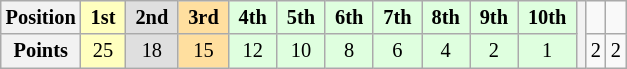<table class="wikitable" style="font-size:85%; text-align:center">
<tr>
<th>Position</th>
<td style="background:#ffffbf;"> <strong>1st</strong> </td>
<td style="background:#dfdfdf;"> <strong>2nd</strong> </td>
<td style="background:#ffdf9f;"> <strong>3rd</strong> </td>
<td style="background:#dfffdf;"> <strong>4th</strong> </td>
<td style="background:#dfffdf;"> <strong>5th</strong> </td>
<td style="background:#dfffdf;"> <strong>6th</strong> </td>
<td style="background:#dfffdf;"> <strong>7th</strong> </td>
<td style="background:#dfffdf;"> <strong>8th</strong> </td>
<td style="background:#dfffdf;"> <strong>9th</strong> </td>
<td style="background:#dfffdf;"> <strong>10th</strong> </td>
<th rowspan=2></th>
<td>  </td>
<td>  </td>
</tr>
<tr>
<th>Points</th>
<td style="background:#ffffbf;">25</td>
<td style="background:#dfdfdf;">18</td>
<td style="background:#ffdf9f;">15</td>
<td style="background:#dfffdf;">12</td>
<td style="background:#dfffdf;">10</td>
<td style="background:#dfffdf;">8</td>
<td style="background:#dfffdf;">6</td>
<td style="background:#dfffdf;">4</td>
<td style="background:#dfffdf;">2</td>
<td style="background:#dfffdf;">1</td>
<td>2</td>
<td>2</td>
</tr>
</table>
